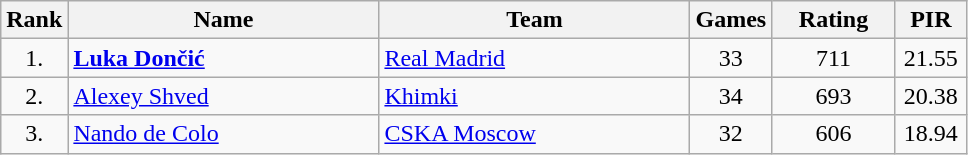<table class="wikitable sortable" style="text-align: center;">
<tr>
<th>Rank</th>
<th width=200>Name</th>
<th width=200>Team</th>
<th>Games</th>
<th width=75>Rating</th>
<th width=40>PIR</th>
</tr>
<tr>
<td>1.</td>
<td align="left"> <strong><a href='#'>Luka Dončić</a></strong></td>
<td align="left"> <a href='#'>Real Madrid</a></td>
<td>33</td>
<td>711</td>
<td>21.55</td>
</tr>
<tr>
<td>2.</td>
<td align="left"> <a href='#'>Alexey Shved</a></td>
<td align="left"> <a href='#'>Khimki</a></td>
<td>34</td>
<td>693</td>
<td>20.38</td>
</tr>
<tr>
<td>3.</td>
<td align="left"> <a href='#'>Nando de Colo</a></td>
<td align="left"> <a href='#'>CSKA Moscow</a></td>
<td>32</td>
<td>606</td>
<td>18.94</td>
</tr>
</table>
